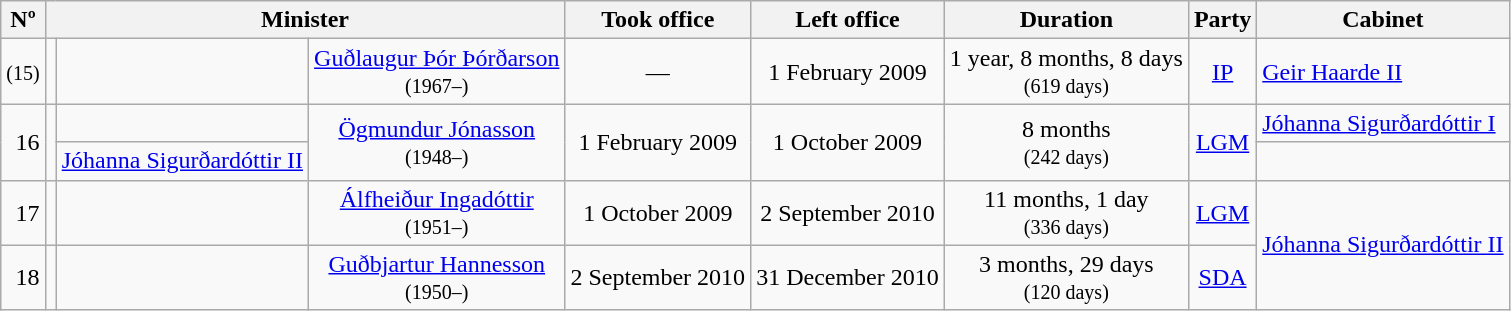<table class="wikitable" style="text-align: center;">
<tr>
<th>Nº</th>
<th colspan="3">Minister</th>
<th>Took office</th>
<th>Left office</th>
<th>Duration</th>
<th>Party</th>
<th>Cabinet</th>
</tr>
<tr>
<td style="text-align: right;"><small>(15)</small></td>
<td></td>
<td></td>
<td><a href='#'>Guðlaugur Þór Þórðarson</a><br><small>(1967–)</small></td>
<td>—</td>
<td>1 February 2009</td>
<td>1 year, 8 months, 8 days<br><small>(619 days)</small></td>
<td><a href='#'>IP</a></td>
<td style="text-align: left;"><a href='#'>Geir Haarde II</a></td>
</tr>
<tr>
<td rowspan="2" style="text-align: right;">16</td>
<td rowspan="2"></td>
<td></td>
<td rowspan="2"><a href='#'>Ögmundur Jónasson</a><br><small>(1948–)</small></td>
<td rowspan="2">1 February 2009</td>
<td rowspan="2">1 October 2009</td>
<td rowspan="2">8 months<br><small>(242 days)</small></td>
<td rowspan="2"><a href='#'>LGM</a></td>
<td style="text-align: left;"><a href='#'>Jóhanna Sigurðardóttir I</a></td>
</tr>
<tr>
<td style="text-align: left;"><a href='#'>Jóhanna Sigurðardóttir II</a></td>
</tr>
<tr>
<td style="text-align: right;">17</td>
<td></td>
<td></td>
<td><a href='#'>Álfheiður Ingadóttir</a><br><small>(1951–)</small></td>
<td>1 October 2009</td>
<td>2 September 2010</td>
<td>11 months, 1 day<br><small>(336 days)</small></td>
<td><a href='#'>LGM</a></td>
<td rowspan="2" style="text-align: left;"><a href='#'>Jóhanna Sigurðardóttir II</a></td>
</tr>
<tr>
<td style="text-align: right;">18</td>
<td></td>
<td></td>
<td><a href='#'>Guðbjartur Hannesson</a><br><small>(1950–)</small></td>
<td>2 September 2010</td>
<td>31 December 2010</td>
<td>3 months, 29 days<br><small>(120 days)</small></td>
<td><a href='#'>SDA</a></td>
</tr>
</table>
